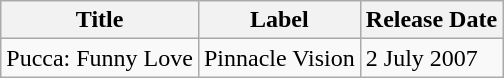<table class="wikitable">
<tr>
<th>Title</th>
<th>Label</th>
<th>Release Date</th>
</tr>
<tr>
<td>Pucca: Funny Love</td>
<td>Pinnacle Vision</td>
<td>2 July 2007</td>
</tr>
</table>
